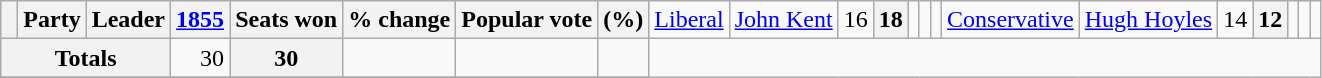<table class="wikitable">
<tr>
<th> </th>
<th>Party</th>
<th>Leader</th>
<th><a href='#'>1855</a></th>
<th>Seats won</th>
<th>% change</th>
<th>Popular vote</th>
<th>(%)<br></th>
<td><a href='#'>Liberal</a></td>
<td><a href='#'>John Kent</a></td>
<td align=right>16</td>
<th align=right>18</th>
<td align=right></td>
<td align=right></td>
<td align=right><br></td>
<td><a href='#'>Conservative</a></td>
<td><a href='#'>Hugh Hoyles</a></td>
<td align=right>14</td>
<th align=right>12</th>
<td align=right></td>
<td align=right></td>
<td align=right></td>
</tr>
<tr>
<th colspan="3">Totals</th>
<td align=right>30</td>
<th align=right>30</th>
<td align=right></td>
<td align=right></td>
<td align=right></td>
</tr>
<tr>
</tr>
</table>
